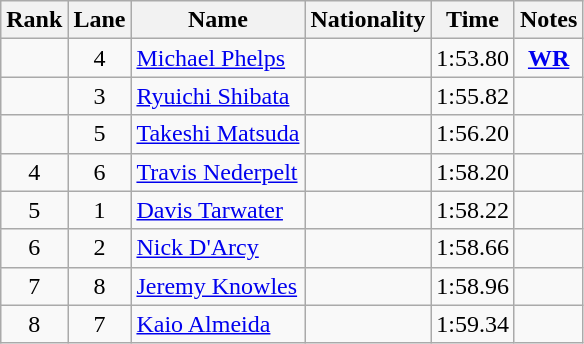<table class="wikitable sortable" style="text-align:center">
<tr>
<th>Rank</th>
<th>Lane</th>
<th>Name</th>
<th>Nationality</th>
<th>Time</th>
<th>Notes</th>
</tr>
<tr>
<td></td>
<td>4</td>
<td align=left><a href='#'>Michael Phelps</a></td>
<td align=left></td>
<td>1:53.80</td>
<td><strong><a href='#'>WR</a></strong></td>
</tr>
<tr>
<td></td>
<td>3</td>
<td align=left><a href='#'>Ryuichi Shibata</a></td>
<td align=left></td>
<td>1:55.82</td>
<td></td>
</tr>
<tr>
<td></td>
<td>5</td>
<td align=left><a href='#'>Takeshi Matsuda</a></td>
<td align=left></td>
<td>1:56.20</td>
<td></td>
</tr>
<tr>
<td>4</td>
<td>6</td>
<td align=left><a href='#'>Travis Nederpelt</a></td>
<td align=left></td>
<td>1:58.20</td>
<td></td>
</tr>
<tr>
<td>5</td>
<td>1</td>
<td align=left><a href='#'>Davis Tarwater</a></td>
<td align=left></td>
<td>1:58.22</td>
<td></td>
</tr>
<tr>
<td>6</td>
<td>2</td>
<td align=left><a href='#'>Nick D'Arcy</a></td>
<td align=left></td>
<td>1:58.66</td>
<td></td>
</tr>
<tr>
<td>7</td>
<td>8</td>
<td align=left><a href='#'>Jeremy Knowles</a></td>
<td align=left></td>
<td>1:58.96</td>
<td></td>
</tr>
<tr>
<td>8</td>
<td>7</td>
<td align=left><a href='#'>Kaio Almeida</a></td>
<td align=left></td>
<td>1:59.34</td>
<td></td>
</tr>
</table>
